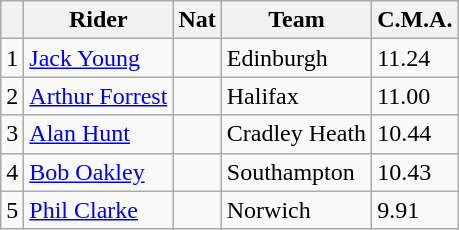<table class=wikitable>
<tr>
<th></th>
<th>Rider</th>
<th>Nat</th>
<th>Team</th>
<th>C.M.A.</th>
</tr>
<tr>
<td align="center">1</td>
<td><a href='#'>Jack Young</a></td>
<td></td>
<td>Edinburgh</td>
<td>11.24</td>
</tr>
<tr>
<td align="center">2</td>
<td><a href='#'>Arthur Forrest</a></td>
<td></td>
<td>Halifax</td>
<td>11.00</td>
</tr>
<tr>
<td align="center">3</td>
<td><a href='#'>Alan Hunt</a></td>
<td></td>
<td>Cradley Heath</td>
<td>10.44</td>
</tr>
<tr>
<td align="center">4</td>
<td><a href='#'>Bob Oakley</a></td>
<td></td>
<td>Southampton</td>
<td>10.43</td>
</tr>
<tr>
<td align="center">5</td>
<td><a href='#'>Phil Clarke</a></td>
<td></td>
<td>Norwich</td>
<td>9.91</td>
</tr>
</table>
